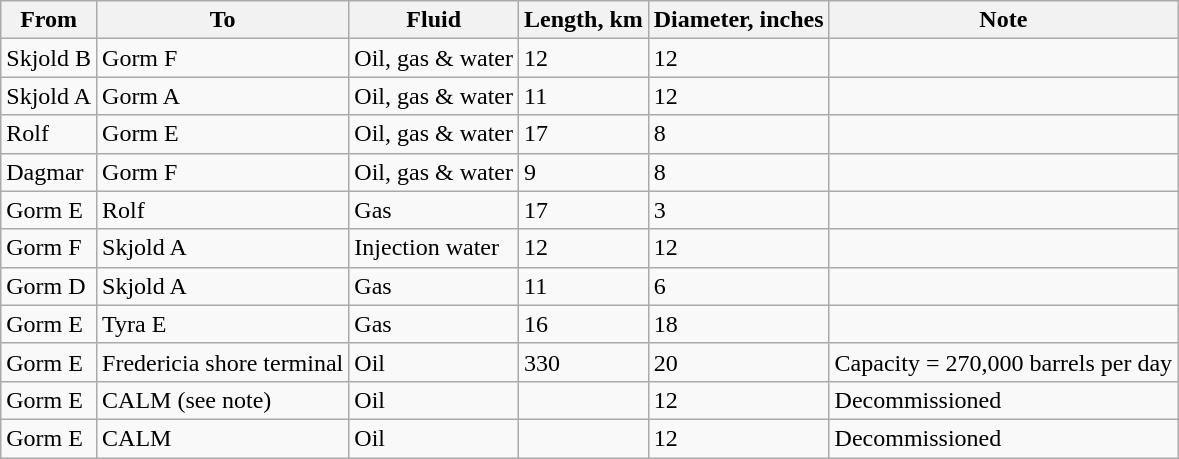<table class="wikitable">
<tr>
<th>From</th>
<th>To</th>
<th>Fluid</th>
<th>Length, km</th>
<th>Diameter, inches</th>
<th>Note</th>
</tr>
<tr>
<td>Skjold  B</td>
<td>Gorm F</td>
<td>Oil,  gas & water</td>
<td>12</td>
<td>12</td>
<td></td>
</tr>
<tr>
<td>Skjold  A</td>
<td>Gorm A</td>
<td>Oil,  gas & water</td>
<td>11</td>
<td>12</td>
<td></td>
</tr>
<tr>
<td>Rolf</td>
<td>Gorm E</td>
<td>Oil,  gas & water</td>
<td>17</td>
<td>8</td>
<td></td>
</tr>
<tr>
<td>Dagmar</td>
<td>Gorm F</td>
<td>Oil,  gas & water</td>
<td>9</td>
<td>8</td>
<td></td>
</tr>
<tr>
<td>Gorm E</td>
<td>Rolf</td>
<td>Gas</td>
<td>17</td>
<td>3</td>
<td></td>
</tr>
<tr>
<td>Gorm F</td>
<td>Skjold  A</td>
<td>Injection  water</td>
<td>12</td>
<td>12</td>
<td></td>
</tr>
<tr>
<td>Gorm D</td>
<td>Skjold  A</td>
<td>Gas</td>
<td>11</td>
<td>6</td>
<td></td>
</tr>
<tr>
<td>Gorm E</td>
<td>Tyra E</td>
<td>Gas</td>
<td>16</td>
<td>18</td>
<td></td>
</tr>
<tr>
<td>Gorm E</td>
<td>Fredericia shore terminal</td>
<td>Oil</td>
<td>330</td>
<td>20</td>
<td>Capacity = 270,000 barrels per day</td>
</tr>
<tr>
<td>Gorm E</td>
<td>CALM  (see note)</td>
<td>Oil</td>
<td></td>
<td>12</td>
<td>Decommissioned</td>
</tr>
<tr>
<td>Gorm E</td>
<td>CALM</td>
<td>Oil</td>
<td></td>
<td>12</td>
<td>Decommissioned</td>
</tr>
</table>
